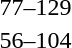<table style="text-align:center">
<tr>
<th width=200></th>
<th width=100></th>
<th width=200></th>
</tr>
<tr>
<td align=right></td>
<td align=center>77–129</td>
<td align=left><strong></strong></td>
</tr>
<tr>
<td align=right></td>
<td align=center>56–104</td>
<td align=left><strong></strong></td>
</tr>
</table>
